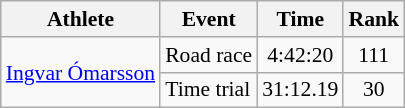<table class="wikitable" style="font-size:90%">
<tr>
<th>Athlete</th>
<th>Event</th>
<th>Time</th>
<th>Rank</th>
</tr>
<tr align=center>
<td align=left rowspan=2><a href='#'>Ingvar Ómarsson</a></td>
<td align=left>Road race</td>
<td>4:42:20</td>
<td>111</td>
</tr>
<tr align=center>
<td align=left>Time trial</td>
<td>31:12.19</td>
<td>30</td>
</tr>
</table>
